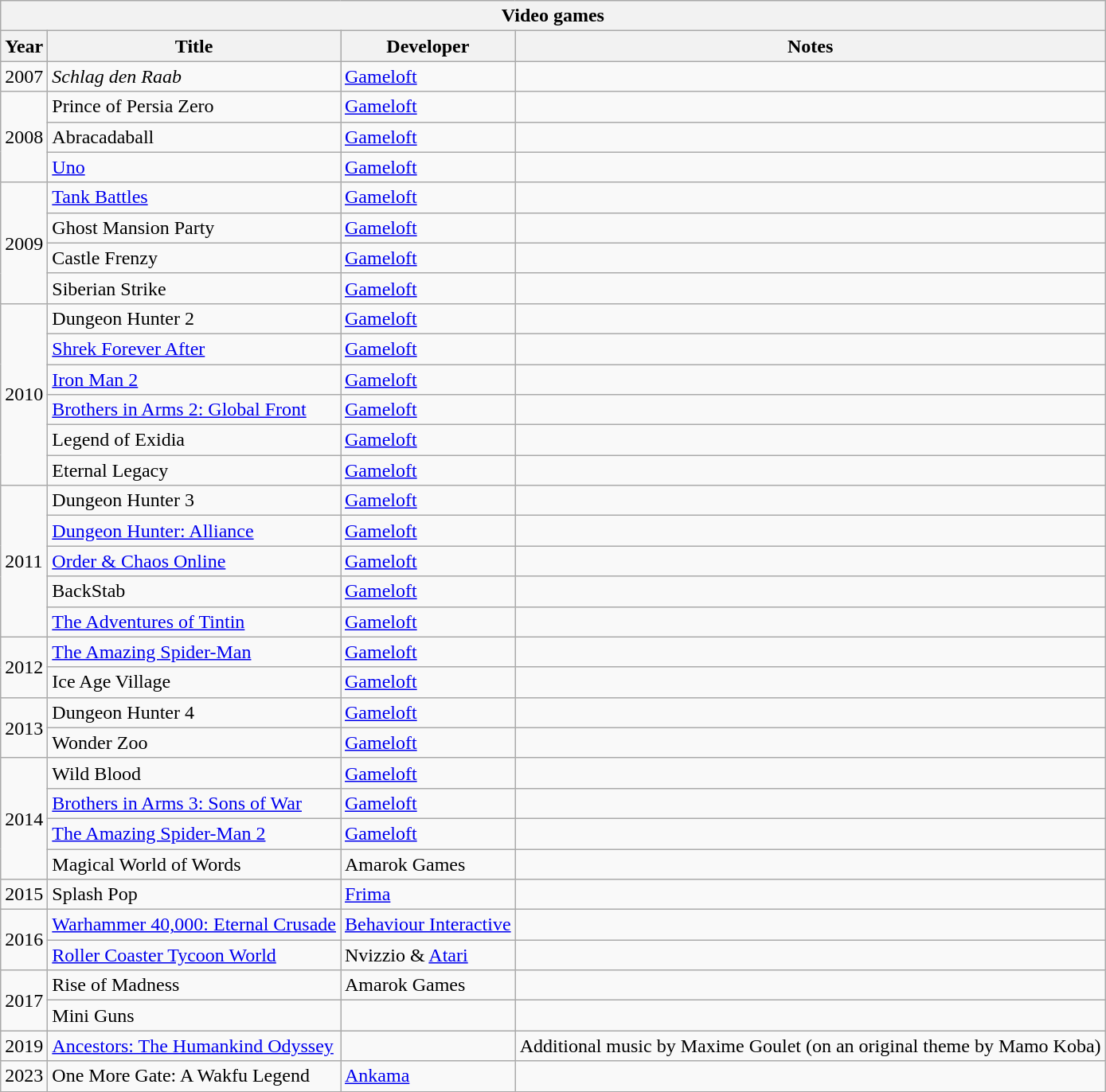<table class="wikitable sortable" width="auto">
<tr>
<th colspan="5">Video games</th>
</tr>
<tr>
<th>Year</th>
<th>Title</th>
<th>Developer</th>
<th>Notes</th>
</tr>
<tr>
<td>2007</td>
<td><em>Schlag den Raab</em></td>
<td><a href='#'>Gameloft</a></td>
<td></td>
</tr>
<tr>
<td rowspan="3">2008</td>
<td>Prince of Persia Zero</td>
<td><a href='#'>Gameloft</a></td>
<td></td>
</tr>
<tr>
<td>Abracadaball</td>
<td><a href='#'>Gameloft</a></td>
<td></td>
</tr>
<tr>
<td><a href='#'>Uno</a></td>
<td><a href='#'>Gameloft</a></td>
<td></td>
</tr>
<tr>
<td rowspan="4">2009</td>
<td><a href='#'>Tank Battles</a></td>
<td><a href='#'>Gameloft</a></td>
<td></td>
</tr>
<tr>
<td>Ghost Mansion Party</td>
<td><a href='#'>Gameloft</a></td>
<td></td>
</tr>
<tr>
<td>Castle Frenzy</td>
<td><a href='#'>Gameloft</a></td>
<td></td>
</tr>
<tr>
<td>Siberian Strike</td>
<td><a href='#'>Gameloft</a></td>
<td></td>
</tr>
<tr>
<td rowspan="6">2010</td>
<td>Dungeon Hunter 2</td>
<td><a href='#'>Gameloft</a></td>
<td></td>
</tr>
<tr>
<td><a href='#'>Shrek Forever After</a></td>
<td><a href='#'>Gameloft</a></td>
<td></td>
</tr>
<tr>
<td><a href='#'>Iron Man 2</a></td>
<td><a href='#'>Gameloft</a></td>
<td></td>
</tr>
<tr>
<td><a href='#'>Brothers in Arms 2: Global Front</a></td>
<td><a href='#'>Gameloft</a></td>
<td></td>
</tr>
<tr>
<td>Legend of Exidia</td>
<td><a href='#'>Gameloft</a></td>
<td></td>
</tr>
<tr>
<td>Eternal Legacy</td>
<td><a href='#'>Gameloft</a></td>
<td></td>
</tr>
<tr>
<td rowspan="5">2011</td>
<td>Dungeon Hunter 3</td>
<td><a href='#'>Gameloft</a></td>
<td></td>
</tr>
<tr>
<td><a href='#'>Dungeon Hunter: Alliance</a></td>
<td><a href='#'>Gameloft</a></td>
<td></td>
</tr>
<tr>
<td><a href='#'>Order & Chaos Online</a></td>
<td><a href='#'>Gameloft</a></td>
<td></td>
</tr>
<tr>
<td>BackStab</td>
<td><a href='#'>Gameloft</a></td>
<td></td>
</tr>
<tr>
<td><a href='#'>The Adventures of Tintin</a></td>
<td><a href='#'>Gameloft</a></td>
<td></td>
</tr>
<tr>
<td rowspan="2">2012</td>
<td><a href='#'>The Amazing Spider-Man</a></td>
<td><a href='#'>Gameloft</a></td>
<td></td>
</tr>
<tr>
<td>Ice Age Village</td>
<td><a href='#'>Gameloft</a></td>
<td></td>
</tr>
<tr>
<td rowspan="2">2013</td>
<td>Dungeon Hunter 4</td>
<td><a href='#'>Gameloft</a></td>
<td></td>
</tr>
<tr>
<td>Wonder Zoo</td>
<td><a href='#'>Gameloft</a></td>
<td></td>
</tr>
<tr>
<td rowspan="4">2014</td>
<td>Wild Blood</td>
<td><a href='#'>Gameloft</a></td>
<td></td>
</tr>
<tr>
<td><a href='#'>Brothers in Arms 3: Sons of War</a></td>
<td><a href='#'>Gameloft</a></td>
<td></td>
</tr>
<tr>
<td><a href='#'>The Amazing Spider-Man 2</a></td>
<td><a href='#'>Gameloft</a></td>
<td></td>
</tr>
<tr>
<td>Magical World of Words</td>
<td>Amarok Games</td>
<td></td>
</tr>
<tr>
<td>2015</td>
<td>Splash Pop</td>
<td><a href='#'>Frima</a></td>
<td></td>
</tr>
<tr>
<td rowspan="2">2016</td>
<td><a href='#'>Warhammer 40,000: Eternal Crusade</a></td>
<td><a href='#'>Behaviour Interactive</a></td>
<td></td>
</tr>
<tr>
<td><a href='#'>Roller Coaster Tycoon World</a></td>
<td>Nvizzio & <a href='#'>Atari</a></td>
<td></td>
</tr>
<tr>
<td rowspan="2">2017</td>
<td>Rise of Madness</td>
<td>Amarok Games</td>
<td></td>
</tr>
<tr>
<td>Mini Guns</td>
<td></td>
<td></td>
</tr>
<tr>
<td>2019</td>
<td><a href='#'>Ancestors: The Humankind Odyssey</a></td>
<td></td>
<td>Additional music by Maxime Goulet (on an original theme by Mamo Koba)</td>
</tr>
<tr>
<td>2023</td>
<td>One More Gate: A Wakfu Legend</td>
<td><a href='#'>Ankama</a></td>
<td></td>
</tr>
</table>
